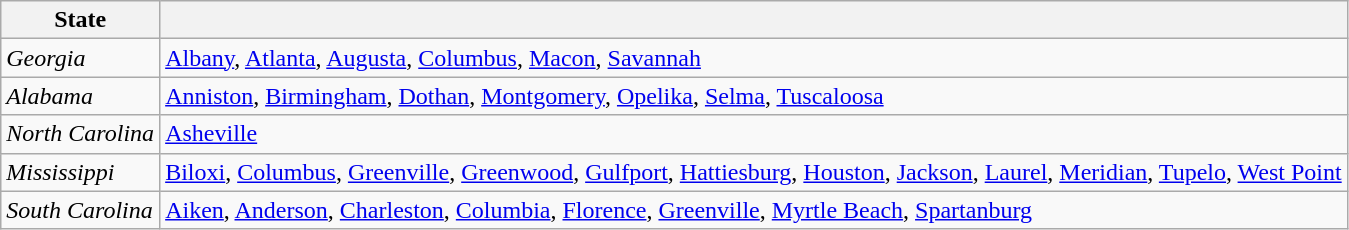<table class="wikitable">
<tr>
<th>State</th>
<th></th>
</tr>
<tr>
<td><em>Georgia</em></td>
<td><a href='#'>Albany</a>, <a href='#'>Atlanta</a>, <a href='#'>Augusta</a>, <a href='#'>Columbus</a>, <a href='#'>Macon</a>, <a href='#'>Savannah</a></td>
</tr>
<tr>
<td><em>Alabama</em></td>
<td><a href='#'>Anniston</a>, <a href='#'>Birmingham</a>, <a href='#'>Dothan</a>, <a href='#'>Montgomery</a>, <a href='#'>Opelika</a>, <a href='#'>Selma</a>, <a href='#'>Tuscaloosa</a></td>
</tr>
<tr>
<td><em>North Carolina</em></td>
<td><a href='#'>Asheville</a></td>
</tr>
<tr>
<td><em>Mississippi</em></td>
<td><a href='#'>Biloxi</a>, <a href='#'>Columbus</a>, <a href='#'>Greenville</a>, <a href='#'>Greenwood</a>, <a href='#'>Gulfport</a>, <a href='#'>Hattiesburg</a>, <a href='#'>Houston</a>, <a href='#'>Jackson</a>, <a href='#'>Laurel</a>, <a href='#'>Meridian</a>, <a href='#'>Tupelo</a>, <a href='#'>West Point</a></td>
</tr>
<tr>
<td><em>South Carolina</em></td>
<td><a href='#'>Aiken</a>, <a href='#'>Anderson</a>, <a href='#'>Charleston</a>, <a href='#'>Columbia</a>, <a href='#'>Florence</a>, <a href='#'>Greenville</a>, <a href='#'>Myrtle Beach</a>, <a href='#'>Spartanburg</a></td>
</tr>
</table>
